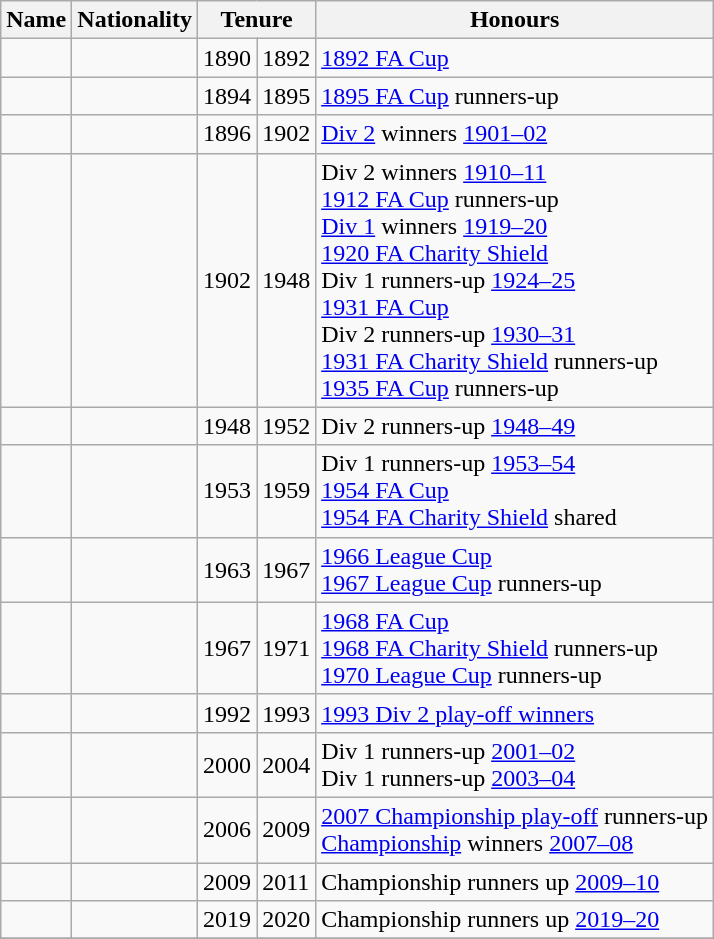<table class="wikitable sortable plainrowheaders">
<tr>
<th scope="col">Name</th>
<th scope="col">Nationality</th>
<th colspan=2 scope="col">Tenure</th>
<th scope="col">Honours</th>
</tr>
<tr>
<td align="left"></td>
<td></td>
<td align="left">1890</td>
<td align="left">1892</td>
<td align="left"><a href='#'>1892 FA Cup</a></td>
</tr>
<tr>
<td align="left"></td>
<td></td>
<td align="left">1894</td>
<td align="left">1895</td>
<td align="left"><a href='#'>1895 FA Cup</a> runners-up</td>
</tr>
<tr>
<td align="left"></td>
<td></td>
<td align="left">1896</td>
<td align="left">1902</td>
<td align="left"><a href='#'>Div 2</a> winners <a href='#'>1901–02</a></td>
</tr>
<tr>
<td align="left"></td>
<td></td>
<td align="left">1902</td>
<td align="left">1948</td>
<td align="left">Div 2 winners <a href='#'>1910–11</a><br><a href='#'>1912 FA Cup</a> runners-up<br><a href='#'>Div 1</a> winners <a href='#'>1919–20</a><br><a href='#'>1920 FA Charity Shield</a><br>Div 1 runners-up <a href='#'>1924–25</a><br><a href='#'>1931 FA Cup</a><br>Div 2 runners-up <a href='#'>1930–31</a><br><a href='#'>1931 FA Charity Shield</a> runners-up<br><a href='#'>1935 FA Cup</a> runners-up</td>
</tr>
<tr>
<td align="left"></td>
<td></td>
<td align="left">1948</td>
<td align="left">1952</td>
<td align="left">Div 2 runners-up <a href='#'>1948–49</a></td>
</tr>
<tr>
<td align="left"></td>
<td></td>
<td align="left">1953</td>
<td align="left">1959</td>
<td align="left">Div 1 runners-up <a href='#'>1953–54</a><br><a href='#'>1954 FA Cup</a><br><a href='#'>1954 FA Charity Shield</a> shared</td>
</tr>
<tr>
<td align="left"></td>
<td></td>
<td align="left">1963</td>
<td align="left">1967</td>
<td align="left"><a href='#'>1966 League Cup</a><br><a href='#'>1967 League Cup</a> runners-up</td>
</tr>
<tr>
<td align="left"></td>
<td></td>
<td align="left">1967</td>
<td align="left">1971</td>
<td align="left"><a href='#'>1968 FA Cup</a><br><a href='#'>1968 FA Charity Shield</a> runners-up<br><a href='#'>1970 League Cup</a> runners-up</td>
</tr>
<tr>
<td align="left"></td>
<td></td>
<td align="left">1992</td>
<td align="left">1993</td>
<td align="left"><a href='#'>1993 Div 2 play-off winners</a></td>
</tr>
<tr>
<td align="left"></td>
<td></td>
<td align="left">2000</td>
<td align="left">2004</td>
<td align="left">Div 1 runners-up <a href='#'>2001–02</a><br>Div 1 runners-up <a href='#'>2003–04</a></td>
</tr>
<tr>
<td align="left"></td>
<td></td>
<td align="left">2006</td>
<td align="left">2009</td>
<td align="left"><a href='#'>2007 Championship play-off</a> runners-up<br><a href='#'>Championship</a> winners <a href='#'>2007–08</a></td>
</tr>
<tr>
<td align="left"></td>
<td></td>
<td align="left">2009</td>
<td align="left">2011</td>
<td align="left">Championship runners up <a href='#'>2009–10</a></td>
</tr>
<tr>
<td align="left"></td>
<td></td>
<td align="left">2019</td>
<td align="left">2020</td>
<td align="left">Championship runners up <a href='#'>2019–20</a></td>
</tr>
<tr>
</tr>
</table>
